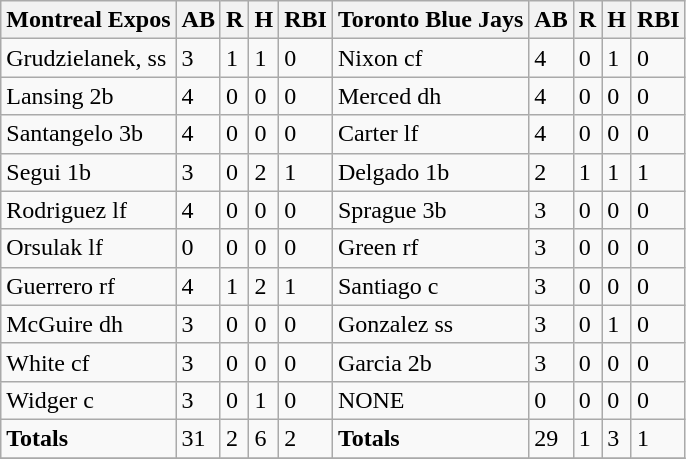<table class="wikitable sortable">
<tr>
<th>Montreal Expos</th>
<th>AB</th>
<th>R</th>
<th>H</th>
<th>RBI</th>
<th>Toronto Blue Jays</th>
<th>AB</th>
<th>R</th>
<th>H</th>
<th>RBI</th>
</tr>
<tr>
<td>Grudzielanek, ss</td>
<td>3</td>
<td>1</td>
<td>1</td>
<td>0</td>
<td>Nixon cf</td>
<td>4</td>
<td>0</td>
<td>1</td>
<td>0</td>
</tr>
<tr>
<td>Lansing 2b</td>
<td>4</td>
<td>0</td>
<td>0</td>
<td>0</td>
<td>Merced dh</td>
<td>4</td>
<td>0</td>
<td>0</td>
<td>0</td>
</tr>
<tr>
<td>Santangelo 3b</td>
<td>4</td>
<td>0</td>
<td>0</td>
<td>0</td>
<td>Carter lf</td>
<td>4</td>
<td>0</td>
<td>0</td>
<td>0</td>
</tr>
<tr>
<td>Segui 1b</td>
<td>3</td>
<td>0</td>
<td>2</td>
<td>1</td>
<td>Delgado 1b</td>
<td>2</td>
<td>1</td>
<td>1</td>
<td>1</td>
</tr>
<tr>
<td>Rodriguez lf</td>
<td>4</td>
<td>0</td>
<td>0</td>
<td>0</td>
<td>Sprague 3b</td>
<td>3</td>
<td>0</td>
<td>0</td>
<td>0</td>
</tr>
<tr>
<td>Orsulak lf</td>
<td>0</td>
<td>0</td>
<td>0</td>
<td>0</td>
<td>Green rf</td>
<td>3</td>
<td>0</td>
<td>0</td>
<td>0</td>
</tr>
<tr>
<td>Guerrero rf</td>
<td>4</td>
<td>1</td>
<td>2</td>
<td>1</td>
<td>Santiago c</td>
<td>3</td>
<td>0</td>
<td>0</td>
<td>0</td>
</tr>
<tr>
<td>McGuire dh</td>
<td>3</td>
<td>0</td>
<td>0</td>
<td>0</td>
<td>Gonzalez ss</td>
<td>3</td>
<td>0</td>
<td>1</td>
<td>0</td>
</tr>
<tr>
<td>White cf</td>
<td>3</td>
<td>0</td>
<td>0</td>
<td>0</td>
<td>Garcia 2b</td>
<td>3</td>
<td>0</td>
<td>0</td>
<td>0</td>
</tr>
<tr>
<td>Widger c</td>
<td>3</td>
<td>0</td>
<td>1</td>
<td>0</td>
<td>NONE</td>
<td>0</td>
<td>0</td>
<td>0</td>
<td>0</td>
</tr>
<tr>
<td><strong>Totals</strong></td>
<td>31</td>
<td>2</td>
<td>6</td>
<td>2</td>
<td><strong>Totals</strong></td>
<td>29</td>
<td>1</td>
<td>3</td>
<td>1</td>
</tr>
<tr>
</tr>
</table>
